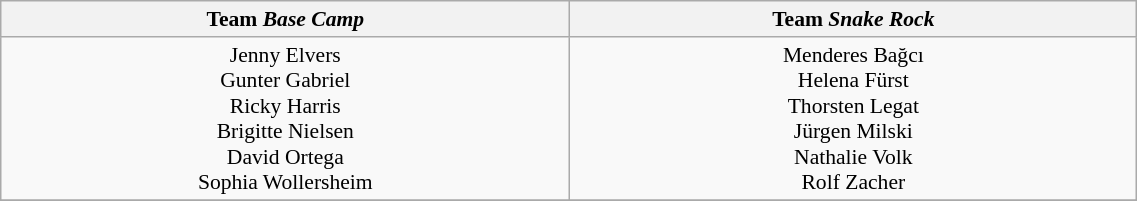<table class="wikitable zebra" style="width:60%; text-align:center; font-size:90%;">
<tr class="hintergrundfarbe5">
<th width="400">Team <em>Base Camp</em></th>
<th width="400">Team <em>Snake Rock</em></th>
</tr>
<tr>
<td>Jenny Elvers<br>Gunter Gabriel<br>Ricky Harris<br>Brigitte Nielsen<br>David Ortega<br>Sophia Wollersheim</td>
<td>Menderes Bağcı<br>Helena Fürst<br>Thorsten Legat<br>Jürgen Milski<br>Nathalie Volk<br>Rolf Zacher</td>
</tr>
<tr>
</tr>
</table>
